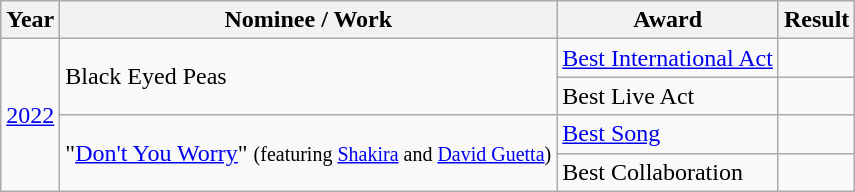<table class="wikitable">
<tr>
<th>Year</th>
<th>Nominee / Work</th>
<th>Award</th>
<th>Result</th>
</tr>
<tr>
<td rowspan="4"><a href='#'>2022</a></td>
<td rowspan="2">Black Eyed Peas</td>
<td><a href='#'>Best International Act</a></td>
<td></td>
</tr>
<tr>
<td>Best Live Act</td>
<td></td>
</tr>
<tr>
<td rowspan="2">"<a href='#'>Don't You Worry</a>" <small>(featuring <a href='#'>Shakira</a> and <a href='#'>David Guetta</a>)</small></td>
<td><a href='#'>Best Song</a></td>
<td></td>
</tr>
<tr>
<td>Best Collaboration</td>
<td></td>
</tr>
</table>
